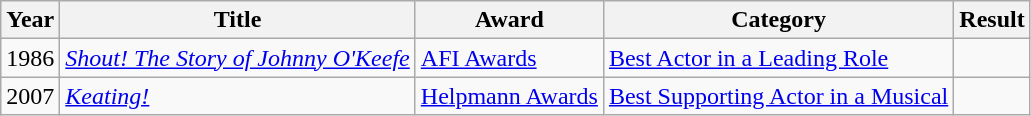<table class=wikitable>
<tr>
<th>Year</th>
<th>Title</th>
<th>Award</th>
<th>Category</th>
<th>Result</th>
</tr>
<tr>
<td>1986</td>
<td><em><a href='#'>Shout! The Story of Johnny O'Keefe</a></em></td>
<td><a href='#'>AFI Awards</a></td>
<td><a href='#'>Best Actor in a Leading Role</a></td>
<td></td>
</tr>
<tr>
<td>2007</td>
<td><em><a href='#'>Keating!</a></em></td>
<td><a href='#'>Helpmann Awards</a></td>
<td><a href='#'>Best Supporting Actor in a Musical</a></td>
<td></td>
</tr>
</table>
